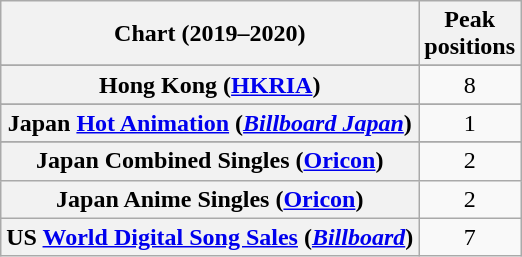<table class="wikitable sortable plainrowheaders" style="text-align:center;">
<tr>
<th scope="col">Chart (2019–2020)</th>
<th scope="col">Peak<br>positions</th>
</tr>
<tr>
</tr>
<tr>
<th scope="row">Hong Kong (<a href='#'>HKRIA</a>)</th>
<td>8</td>
</tr>
<tr>
</tr>
<tr>
<th scope="row">Japan <a href='#'>Hot Animation</a> (<em><a href='#'>Billboard Japan</a></em>)</th>
<td>1</td>
</tr>
<tr>
</tr>
<tr>
<th scope="row">Japan Combined Singles (<a href='#'>Oricon</a>)</th>
<td>2</td>
</tr>
<tr>
<th scope="row">Japan Anime Singles (<a href='#'>Oricon</a>)</th>
<td>2</td>
</tr>
<tr>
<th scope="row">US <a href='#'>World Digital Song Sales</a> (<em><a href='#'>Billboard</a></em>)</th>
<td>7</td>
</tr>
</table>
